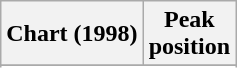<table class="wikitable plainrowheaders sortable" style="text-align:center;" border="1">
<tr>
<th scope="col">Chart (1998)</th>
<th scope="col">Peak<br>position</th>
</tr>
<tr>
</tr>
<tr>
</tr>
</table>
